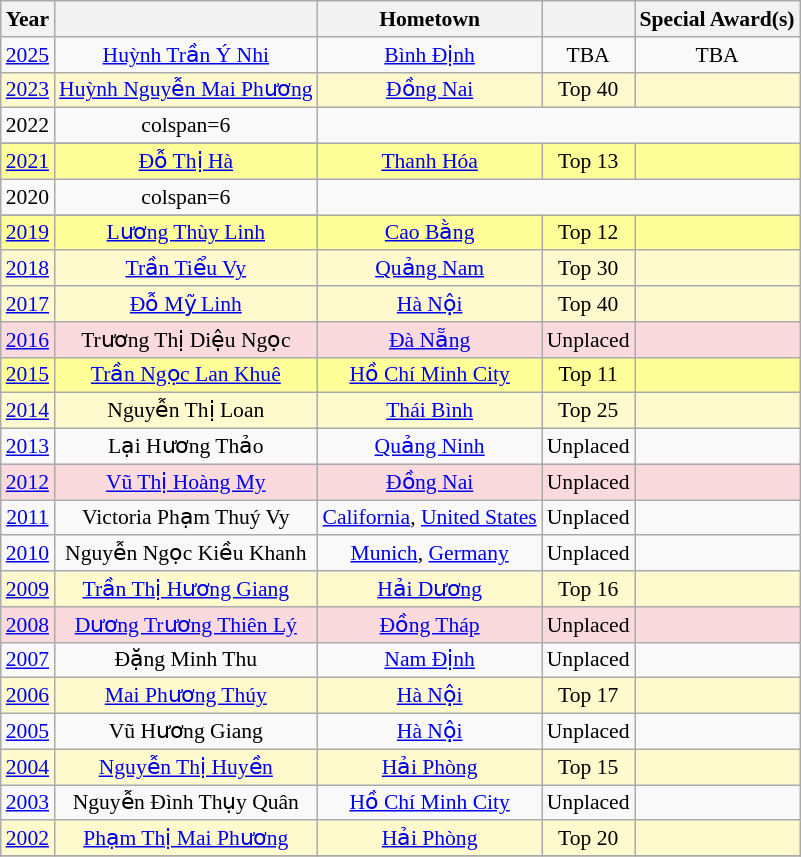<table class="wikitable " style="font-size: 90%; text-align:center;">
<tr>
<th>Year</th>
<th></th>
<th>Hometown</th>
<th></th>
<th>Special Award(s)</th>
</tr>
<tr>
<td><a href='#'>2025</a></td>
<td><a href='#'>Huỳnh Trần Ý Nhi</a></td>
<td><a href='#'>Bình Định</a></td>
<td>TBA</td>
<td>TBA</td>
</tr>
<tr style="background-color:#FFFACD;">
<td><a href='#'>2023</a></td>
<td><a href='#'>Huỳnh Nguyễn Mai Phương</a></td>
<td><a href='#'>Đồng Nai</a></td>
<td>Top 40</td>
<td style="background:;"></td>
</tr>
<tr>
<td>2022</td>
<td>colspan=6 </td>
</tr>
<tr>
</tr>
<tr style="background-color:#FFFF99;">
<td><a href='#'>2021</a></td>
<td><a href='#'>Đỗ Thị Hà</a></td>
<td><a href='#'>Thanh Hóa</a></td>
<td>Top 13</td>
<td style="background:;"></td>
</tr>
<tr>
<td>2020</td>
<td>colspan=6 </td>
</tr>
<tr>
</tr>
<tr style="background-color:#FFFF99;">
<td><a href='#'>2019</a></td>
<td><a href='#'>Lương Thùy Linh</a></td>
<td><a href='#'>Cao Bằng</a></td>
<td>Top 12</td>
<td style="background:;"></td>
</tr>
<tr style="background-color:#FFFACD;">
<td><a href='#'>2018</a></td>
<td><a href='#'>Trần Tiểu Vy</a></td>
<td><a href='#'>Quảng Nam</a></td>
<td>Top 30</td>
<td style="background:;"></td>
</tr>
<tr style="background-color:#FFFACD;">
<td><a href='#'>2017</a></td>
<td><a href='#'>Đỗ Mỹ Linh</a></td>
<td><a href='#'>Hà Nội</a></td>
<td>Top 40</td>
<td style="background:;"></td>
</tr>
<tr style="background-color:#FADADD;">
<td><a href='#'>2016</a></td>
<td>Trương Thị Diệu Ngọc</td>
<td><a href='#'>Đà Nẵng</a></td>
<td>Unplaced</td>
<td style="background:;"></td>
</tr>
<tr style="background-color:#FFFF99;">
<td><a href='#'>2015</a></td>
<td><a href='#'>Trần Ngọc Lan Khuê</a></td>
<td><a href='#'>Hồ Chí Minh City</a></td>
<td>Top 11</td>
<td style="background:;"></td>
</tr>
<tr style="background-color:#FFFACD;">
<td><a href='#'>2014</a></td>
<td>Nguyễn Thị Loan</td>
<td><a href='#'>Thái Bình</a></td>
<td>Top 25</td>
<td style="background:;"></td>
</tr>
<tr>
<td><a href='#'>2013</a></td>
<td>Lại Hương Thảo</td>
<td><a href='#'>Quảng Ninh</a></td>
<td>Unplaced</td>
<td></td>
</tr>
<tr style="background-color:#FADADD;">
<td><a href='#'>2012</a></td>
<td><a href='#'>Vũ Thị Hoàng My</a></td>
<td><a href='#'>Đồng Nai</a></td>
<td>Unplaced</td>
<td style="background:;"></td>
</tr>
<tr>
<td><a href='#'>2011</a></td>
<td>Victoria Phạm Thuý Vy</td>
<td><a href='#'>California</a>, <a href='#'>United States</a></td>
<td>Unplaced</td>
<td></td>
</tr>
<tr>
<td><a href='#'>2010</a></td>
<td>Nguyễn Ngọc Kiều Khanh</td>
<td><a href='#'>Munich</a>, <a href='#'>Germany</a></td>
<td>Unplaced</td>
<td></td>
</tr>
<tr style="background-color:#FFFACD;">
<td><a href='#'>2009</a></td>
<td><a href='#'>Trần Thị Hương Giang</a></td>
<td><a href='#'>Hải Dương</a></td>
<td>Top 16</td>
<td style="background:;"></td>
</tr>
<tr style="background-color:#FADADD;">
<td><a href='#'>2008</a></td>
<td><a href='#'>Dương Trương Thiên Lý</a></td>
<td><a href='#'>Đồng Tháp</a></td>
<td>Unplaced</td>
<td style="background:;"></td>
</tr>
<tr>
<td><a href='#'>2007</a></td>
<td>Đặng Minh Thu</td>
<td><a href='#'>Nam Định</a></td>
<td>Unplaced</td>
<td></td>
</tr>
<tr style="background-color:#FFFACD;">
<td><a href='#'>2006</a></td>
<td><a href='#'>Mai Phương Thúy</a></td>
<td><a href='#'>Hà Nội</a></td>
<td>Top 17</td>
<td style="background:;"></td>
</tr>
<tr>
<td><a href='#'>2005</a></td>
<td>Vũ Hương Giang</td>
<td><a href='#'>Hà Nội</a></td>
<td>Unplaced</td>
<td></td>
</tr>
<tr style="background-color:#FFFACD;">
<td><a href='#'>2004</a></td>
<td><a href='#'>Nguyễn Thị Huyền</a></td>
<td><a href='#'>Hải Phòng</a></td>
<td>Top 15</td>
<td></td>
</tr>
<tr>
<td><a href='#'>2003</a></td>
<td>Nguyễn Đình Thụy Quân</td>
<td><a href='#'>Hồ Chí Minh City</a></td>
<td>Unplaced</td>
<td></td>
</tr>
<tr style="background-color:#FFFACD;">
<td><a href='#'>2002</a></td>
<td><a href='#'>Phạm Thị Mai Phương</a></td>
<td><a href='#'>Hải Phòng</a></td>
<td>Top 20</td>
<td></td>
</tr>
<tr>
</tr>
</table>
